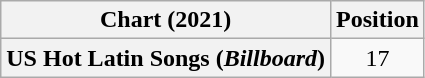<table class="wikitable plainrowheaders" style="text-align:center">
<tr>
<th scope="col">Chart (2021)</th>
<th scope="col">Position</th>
</tr>
<tr>
<th scope="row">US Hot Latin Songs (<em>Billboard</em>)</th>
<td>17</td>
</tr>
</table>
